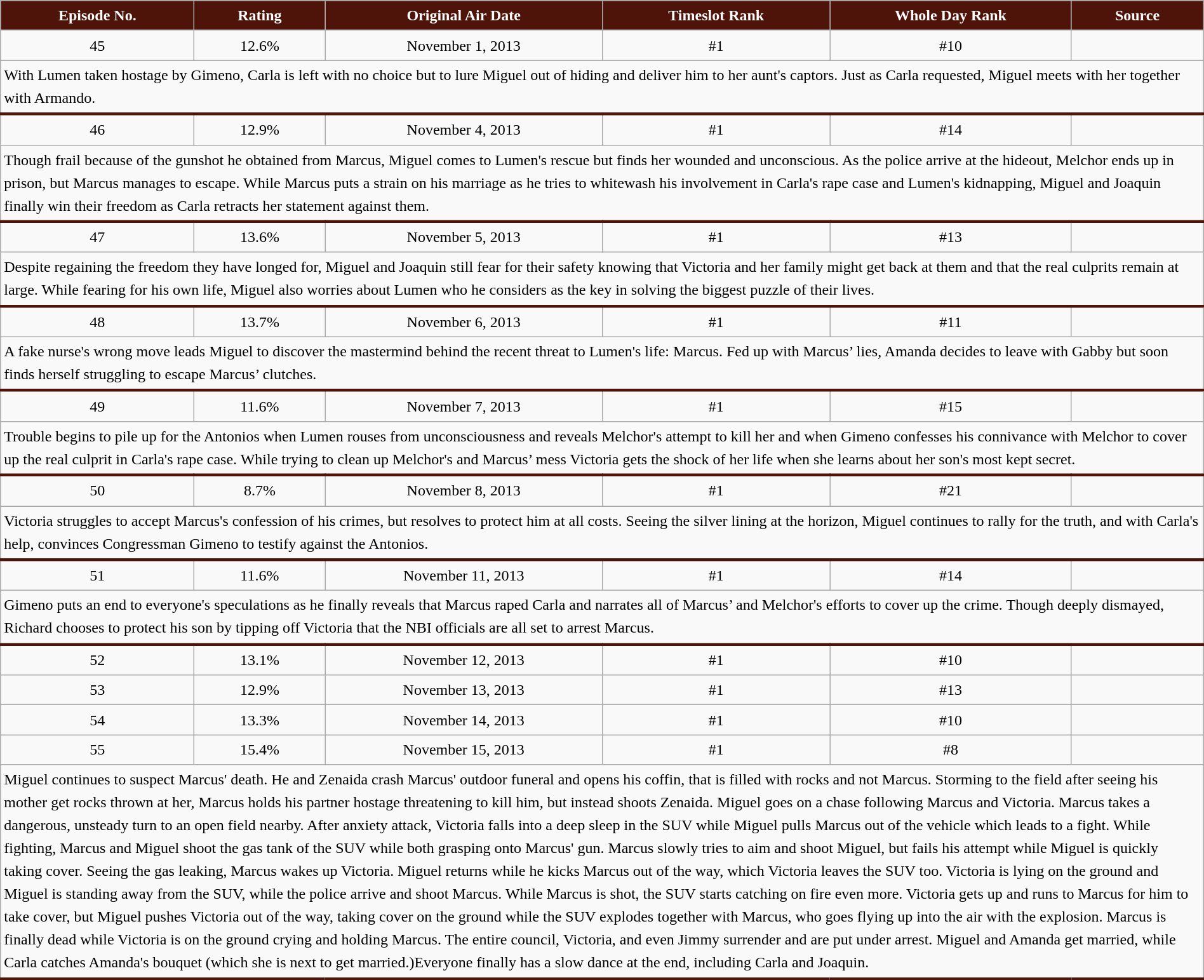<table class="wikitable" style="text-align:center; background:#f9f9f9; line-height:16px; line-height:150%" width="100%">
<tr style="color:white;">
<th style="background:#4f1409;">Episode No.</th>
<th style="background:#4f1409;">Rating</th>
<th style="background:#4f1409;">Original Air Date</th>
<th style="background:#4f1409;">Timeslot Rank</th>
<th style="background:#4f1409;">Whole Day Rank</th>
<th style="background:#4f1409;">Source</th>
</tr>
<tr>
<td>45</td>
<td>12.6%</td>
<td>November 1, 2013</td>
<td>#1</td>
<td>#10</td>
<td></td>
</tr>
<tr>
<td colspan = "6" style="text-align: left; border-bottom: 3px solid #4f1409;">With Lumen taken hostage by Gimeno, Carla is left with no choice but to lure Miguel out of hiding and deliver him to her aunt's captors. Just as Carla requested, Miguel meets with her together with Armando.</td>
</tr>
<tr>
<td>46</td>
<td>12.9%</td>
<td>November 4, 2013</td>
<td>#1</td>
<td>#14</td>
<td></td>
</tr>
<tr>
<td colspan = "6" style="text-align: left; border-bottom: 3px solid #4f1409;">Though frail because of the gunshot he obtained from Marcus, Miguel comes to Lumen's rescue but finds her wounded and unconscious. As the police arrive at the hideout, Melchor ends up in prison, but Marcus manages to escape. While Marcus puts a strain on his marriage as he tries to whitewash his involvement in Carla's rape case and Lumen's kidnapping, Miguel and Joaquin finally win their freedom as Carla retracts her statement against them.</td>
</tr>
<tr>
<td>47</td>
<td>13.6%</td>
<td>November 5, 2013</td>
<td>#1</td>
<td>#13</td>
<td></td>
</tr>
<tr>
<td colspan = "6" style="text-align: left; border-bottom: 3px solid #4f1409;">Despite regaining the freedom they have longed for, Miguel and Joaquin still fear for their safety knowing that Victoria and her family might get back at them and that the real culprits remain at large. While fearing for his own life, Miguel also worries about Lumen who he considers as the key in solving the biggest puzzle of their lives.</td>
</tr>
<tr>
<td>48</td>
<td>13.7%</td>
<td>November 6, 2013</td>
<td>#1</td>
<td>#11</td>
<td></td>
</tr>
<tr>
<td colspan = "6" style="text-align: left; border-bottom: 3px solid #4f1409;">A fake nurse's wrong move leads Miguel to discover the mastermind behind the recent threat to Lumen's life: Marcus. Fed up with Marcus’ lies, Amanda decides to leave with Gabby but soon finds herself struggling to escape Marcus’ clutches.</td>
</tr>
<tr>
<td>49</td>
<td>11.6%</td>
<td>November 7, 2013</td>
<td>#1</td>
<td>#15</td>
<td></td>
</tr>
<tr>
<td colspan = "6" style="text-align: left; border-bottom: 3px solid #4f1409;">Trouble begins to pile up for the Antonios when Lumen rouses from unconsciousness and reveals Melchor's attempt to kill her and when Gimeno confesses his connivance with Melchor to cover up the real culprit in Carla's rape case. While trying to clean up Melchor's and Marcus’ mess Victoria gets the shock of her life when she learns about her son's most kept secret.</td>
</tr>
<tr>
<td>50</td>
<td>8.7%</td>
<td>November 8, 2013</td>
<td>#1</td>
<td>#21</td>
<td></td>
</tr>
<tr>
<td colspan = "6" style="text-align: left; border-bottom: 3px solid #4f1409;">Victoria struggles to accept Marcus's confession of his crimes, but resolves to protect him at all costs. Seeing the silver lining at the horizon, Miguel continues to rally for the truth, and with Carla's help, convinces Congressman Gimeno to testify against the Antonios.</td>
</tr>
<tr>
<td>51</td>
<td>11.6%</td>
<td>November 11, 2013</td>
<td>#1</td>
<td>#14</td>
<td></td>
</tr>
<tr>
<td colspan = "6" style="text-align: left; border-bottom: 3px solid #4f1409;">Gimeno puts an end to everyone's speculations as he finally reveals that Marcus raped Carla and narrates all of Marcus’ and Melchor's efforts to cover up the crime. Though deeply dismayed, Richard chooses to protect his son by tipping off Victoria that the NBI officials are all set to arrest Marcus.</td>
</tr>
<tr>
<td>52</td>
<td>13.1%</td>
<td>November 12, 2013</td>
<td>#1</td>
<td>#10</td>
<td></td>
</tr>
<tr>
<td>53</td>
<td>12.9%</td>
<td>November 13, 2013</td>
<td>#1</td>
<td>#13</td>
<td></td>
</tr>
<tr>
<td>54</td>
<td>13.3%</td>
<td>November 14, 2013</td>
<td>#1</td>
<td>#10</td>
<td></td>
</tr>
<tr>
<td>55</td>
<td>15.4%</td>
<td>November 15, 2013</td>
<td>#1</td>
<td>#8</td>
<td></td>
</tr>
<tr>
<td colspan = "6" style="text-align: left; border-bottom: 3px solid #4f1409;">Miguel continues to suspect Marcus' death. He and Zenaida crash Marcus' outdoor funeral and opens his coffin, that is filled with rocks and not Marcus. Storming to the field after seeing his mother get rocks thrown at her, Marcus holds his partner hostage threatening to kill him, but instead shoots Zenaida. Miguel goes on a chase following Marcus and Victoria. Marcus takes a dangerous, unsteady turn to an open field nearby. After anxiety attack, Victoria falls into a deep sleep in the SUV while Miguel pulls Marcus out of the vehicle which leads to a fight. While fighting, Marcus and Miguel shoot the gas tank of the SUV while both grasping onto Marcus' gun. Marcus slowly tries to aim and shoot Miguel, but fails his attempt while Miguel is quickly taking cover. Seeing the gas leaking, Marcus wakes up Victoria. Miguel returns while he kicks Marcus out of the way, which Victoria leaves the SUV too. Victoria is lying on the ground and Miguel is standing away from the SUV, while the police arrive and shoot Marcus. While Marcus is shot, the SUV starts catching on fire even more. Victoria gets up and runs to Marcus for him to take cover, but Miguel pushes Victoria out of the way, taking cover on the ground while the SUV explodes together with Marcus, who goes flying up into the air with the explosion. Marcus is finally dead while Victoria is on the ground crying and holding Marcus. The entire council, Victoria, and even Jimmy surrender and are put under arrest. Miguel and Amanda get married, while Carla catches Amanda's bouquet (which she is next to get married.)Everyone finally has a slow dance at the end, including Carla and Joaquin.</td>
</tr>
</table>
